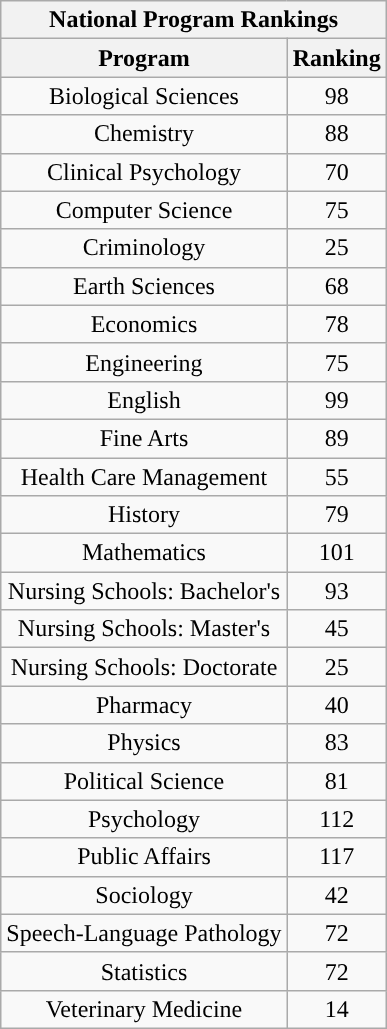<table class="wikitable sortable collapsible collapsed" style="float:right; text-align:center">
<tr>
<th colspan=4>National Program Rankings</th>
</tr>
<tr>
<th>Program</th>
<th>Ranking</th>
</tr>
<tr>
<td>Biological Sciences</td>
<td>98</td>
</tr>
<tr>
<td>Chemistry</td>
<td>88</td>
</tr>
<tr>
<td>Clinical Psychology</td>
<td>70</td>
</tr>
<tr>
<td>Computer Science</td>
<td>75</td>
</tr>
<tr>
<td>Criminology</td>
<td>25</td>
</tr>
<tr>
<td>Earth Sciences</td>
<td>68</td>
</tr>
<tr>
<td>Economics</td>
<td>78</td>
</tr>
<tr>
<td>Engineering</td>
<td>75</td>
</tr>
<tr>
<td>English</td>
<td>99</td>
</tr>
<tr>
<td>Fine Arts</td>
<td>89</td>
</tr>
<tr>
<td>Health Care Management</td>
<td>55</td>
</tr>
<tr>
<td>History</td>
<td>79</td>
</tr>
<tr>
<td>Mathematics</td>
<td>101</td>
</tr>
<tr>
<td>Nursing Schools: Bachelor's</td>
<td>93</td>
</tr>
<tr>
<td>Nursing Schools: Master's</td>
<td>45</td>
</tr>
<tr>
<td>Nursing Schools: Doctorate</td>
<td>25</td>
</tr>
<tr>
<td>Pharmacy</td>
<td>40</td>
</tr>
<tr>
<td>Physics</td>
<td>83</td>
</tr>
<tr>
<td>Political Science</td>
<td>81</td>
</tr>
<tr>
<td>Psychology</td>
<td>112</td>
</tr>
<tr>
<td>Public Affairs</td>
<td>117</td>
</tr>
<tr>
<td>Sociology</td>
<td>42</td>
</tr>
<tr>
<td>Speech-Language Pathology</td>
<td>72</td>
</tr>
<tr>
<td>Statistics</td>
<td>72</td>
</tr>
<tr>
<td>Veterinary Medicine</td>
<td>14</td>
</tr>
</table>
